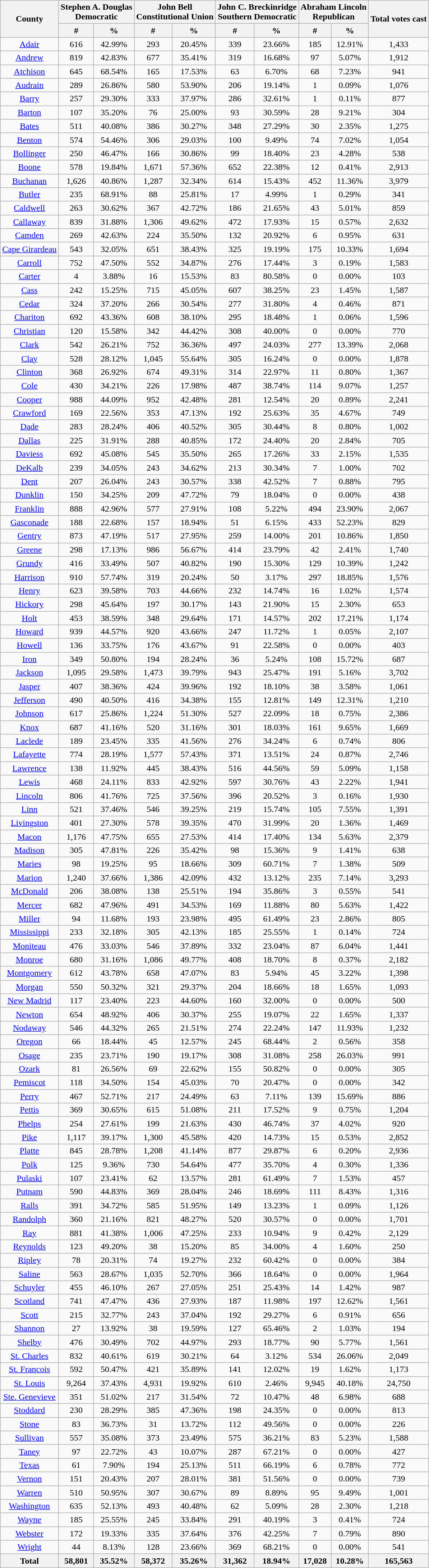<table class="wikitable sortable">
<tr>
<th rowspan="2">County</th>
<th colspan="2">Stephen A. Douglas<br>Democratic</th>
<th colspan="2">John Bell<br>Constitutional Union</th>
<th colspan="2">John C. Breckinridge<br>Southern Democratic</th>
<th colspan="2">Abraham Lincoln<br>Republican</th>
<th rowspan="2">Total votes cast</th>
</tr>
<tr style="text-align:center;">
<th>#</th>
<th>%</th>
<th>#</th>
<th>%</th>
<th>#</th>
<th>%</th>
<th>#</th>
<th>%</th>
</tr>
<tr style="text-align:center;">
<td><a href='#'>Adair</a></td>
<td>616</td>
<td>42.99%</td>
<td>293</td>
<td>20.45%</td>
<td>339</td>
<td>23.66%</td>
<td>185</td>
<td>12.91%</td>
<td>1,433</td>
</tr>
<tr style="text-align:center;">
<td><a href='#'>Andrew</a></td>
<td>819</td>
<td>42.83%</td>
<td>677</td>
<td>35.41%</td>
<td>319</td>
<td>16.68%</td>
<td>97</td>
<td>5.07%</td>
<td>1,912</td>
</tr>
<tr style="text-align:center;">
<td><a href='#'>Atchison</a></td>
<td>645</td>
<td>68.54%</td>
<td>165</td>
<td>17.53%</td>
<td>63</td>
<td>6.70%</td>
<td>68</td>
<td>7.23%</td>
<td>941</td>
</tr>
<tr style="text-align:center;">
<td><a href='#'>Audrain</a></td>
<td>289</td>
<td>26.86%</td>
<td>580</td>
<td>53.90%</td>
<td>206</td>
<td>19.14%</td>
<td>1</td>
<td>0.09%</td>
<td>1,076</td>
</tr>
<tr style="text-align:center;">
<td><a href='#'>Barry</a></td>
<td>257</td>
<td>29.30%</td>
<td>333</td>
<td>37.97%</td>
<td>286</td>
<td>32.61%</td>
<td>1</td>
<td>0.11%</td>
<td>877</td>
</tr>
<tr style="text-align:center;">
<td><a href='#'>Barton</a></td>
<td>107</td>
<td>35.20%</td>
<td>76</td>
<td>25.00%</td>
<td>93</td>
<td>30.59%</td>
<td>28</td>
<td>9.21%</td>
<td>304</td>
</tr>
<tr style="text-align:center;">
<td><a href='#'>Bates</a></td>
<td>511</td>
<td>40.08%</td>
<td>386</td>
<td>30.27%</td>
<td>348</td>
<td>27.29%</td>
<td>30</td>
<td>2.35%</td>
<td>1,275</td>
</tr>
<tr style="text-align:center;">
<td><a href='#'>Benton</a></td>
<td>574</td>
<td>54.46%</td>
<td>306</td>
<td>29.03%</td>
<td>100</td>
<td>9.49%</td>
<td>74</td>
<td>7.02%</td>
<td>1,054</td>
</tr>
<tr style="text-align:center;">
<td><a href='#'>Bollinger</a></td>
<td>250</td>
<td>46.47%</td>
<td>166</td>
<td>30.86%</td>
<td>99</td>
<td>18.40%</td>
<td>23</td>
<td>4.28%</td>
<td>538</td>
</tr>
<tr style="text-align:center;">
<td><a href='#'>Boone</a></td>
<td>578</td>
<td>19.84%</td>
<td>1,671</td>
<td>57.36%</td>
<td>652</td>
<td>22.38%</td>
<td>12</td>
<td>0.41%</td>
<td>2,913</td>
</tr>
<tr style="text-align:center;">
<td><a href='#'>Buchanan</a></td>
<td>1,626</td>
<td>40.86%</td>
<td>1,287</td>
<td>32.34%</td>
<td>614</td>
<td>15.43%</td>
<td>452</td>
<td>11.36%</td>
<td>3,979</td>
</tr>
<tr style="text-align:center;">
<td><a href='#'>Butler</a></td>
<td>235</td>
<td>68.91%</td>
<td>88</td>
<td>25.81%</td>
<td>17</td>
<td>4.99%</td>
<td>1</td>
<td>0.29%</td>
<td>341</td>
</tr>
<tr style="text-align:center;">
<td><a href='#'>Caldwell</a></td>
<td>263</td>
<td>30.62%</td>
<td>367</td>
<td>42.72%</td>
<td>186</td>
<td>21.65%</td>
<td>43</td>
<td>5.01%</td>
<td>859</td>
</tr>
<tr style="text-align:center;">
<td><a href='#'>Callaway</a></td>
<td>839</td>
<td>31.88%</td>
<td>1,306</td>
<td>49.62%</td>
<td>472</td>
<td>17.93%</td>
<td>15</td>
<td>0.57%</td>
<td>2,632</td>
</tr>
<tr style="text-align:center;">
<td><a href='#'>Camden</a></td>
<td>269</td>
<td>42.63%</td>
<td>224</td>
<td>35.50%</td>
<td>132</td>
<td>20.92%</td>
<td>6</td>
<td>0.95%</td>
<td>631</td>
</tr>
<tr style="text-align:center;">
<td><a href='#'>Cape Girardeau</a></td>
<td>543</td>
<td>32.05%</td>
<td>651</td>
<td>38.43%</td>
<td>325</td>
<td>19.19%</td>
<td>175</td>
<td>10.33%</td>
<td>1,694</td>
</tr>
<tr style="text-align:center;">
<td><a href='#'>Carroll</a></td>
<td>752</td>
<td>47.50%</td>
<td>552</td>
<td>34.87%</td>
<td>276</td>
<td>17.44%</td>
<td>3</td>
<td>0.19%</td>
<td>1,583</td>
</tr>
<tr style="text-align:center;">
<td><a href='#'>Carter</a></td>
<td>4</td>
<td>3.88%</td>
<td>16</td>
<td>15.53%</td>
<td>83</td>
<td>80.58%</td>
<td>0</td>
<td>0.00%</td>
<td>103</td>
</tr>
<tr style="text-align:center;">
<td><a href='#'>Cass</a></td>
<td>242</td>
<td>15.25%</td>
<td>715</td>
<td>45.05%</td>
<td>607</td>
<td>38.25%</td>
<td>23</td>
<td>1.45%</td>
<td>1,587</td>
</tr>
<tr style="text-align:center;">
<td><a href='#'>Cedar</a></td>
<td>324</td>
<td>37.20%</td>
<td>266</td>
<td>30.54%</td>
<td>277</td>
<td>31.80%</td>
<td>4</td>
<td>0.46%</td>
<td>871</td>
</tr>
<tr style="text-align:center;">
<td><a href='#'>Chariton</a></td>
<td>692</td>
<td>43.36%</td>
<td>608</td>
<td>38.10%</td>
<td>295</td>
<td>18.48%</td>
<td>1</td>
<td>0.06%</td>
<td>1,596</td>
</tr>
<tr style="text-align:center;">
<td><a href='#'>Christian</a></td>
<td>120</td>
<td>15.58%</td>
<td>342</td>
<td>44.42%</td>
<td>308</td>
<td>40.00%</td>
<td>0</td>
<td>0.00%</td>
<td>770</td>
</tr>
<tr style="text-align:center;">
<td><a href='#'>Clark</a></td>
<td>542</td>
<td>26.21%</td>
<td>752</td>
<td>36.36%</td>
<td>497</td>
<td>24.03%</td>
<td>277</td>
<td>13.39%</td>
<td>2,068</td>
</tr>
<tr style="text-align:center;">
<td><a href='#'>Clay</a></td>
<td>528</td>
<td>28.12%</td>
<td>1,045</td>
<td>55.64%</td>
<td>305</td>
<td>16.24%</td>
<td>0</td>
<td>0.00%</td>
<td>1,878</td>
</tr>
<tr style="text-align:center;">
<td><a href='#'>Clinton</a></td>
<td>368</td>
<td>26.92%</td>
<td>674</td>
<td>49.31%</td>
<td>314</td>
<td>22.97%</td>
<td>11</td>
<td>0.80%</td>
<td>1,367</td>
</tr>
<tr style="text-align:center;">
<td><a href='#'>Cole</a></td>
<td>430</td>
<td>34.21%</td>
<td>226</td>
<td>17.98%</td>
<td>487</td>
<td>38.74%</td>
<td>114</td>
<td>9.07%</td>
<td>1,257</td>
</tr>
<tr style="text-align:center;">
<td><a href='#'>Cooper</a></td>
<td>988</td>
<td>44.09%</td>
<td>952</td>
<td>42.48%</td>
<td>281</td>
<td>12.54%</td>
<td>20</td>
<td>0.89%</td>
<td>2,241</td>
</tr>
<tr style="text-align:center;">
<td><a href='#'>Crawford</a></td>
<td>169</td>
<td>22.56%</td>
<td>353</td>
<td>47.13%</td>
<td>192</td>
<td>25.63%</td>
<td>35</td>
<td>4.67%</td>
<td>749</td>
</tr>
<tr style="text-align:center;">
<td><a href='#'>Dade</a></td>
<td>283</td>
<td>28.24%</td>
<td>406</td>
<td>40.52%</td>
<td>305</td>
<td>30.44%</td>
<td>8</td>
<td>0.80%</td>
<td>1,002</td>
</tr>
<tr style="text-align:center;">
<td><a href='#'>Dallas</a></td>
<td>225</td>
<td>31.91%</td>
<td>288</td>
<td>40.85%</td>
<td>172</td>
<td>24.40%</td>
<td>20</td>
<td>2.84%</td>
<td>705</td>
</tr>
<tr style="text-align:center;">
<td><a href='#'>Daviess</a></td>
<td>692</td>
<td>45.08%</td>
<td>545</td>
<td>35.50%</td>
<td>265</td>
<td>17.26%</td>
<td>33</td>
<td>2.15%</td>
<td>1,535</td>
</tr>
<tr style="text-align:center;">
<td><a href='#'>DeKalb</a></td>
<td>239</td>
<td>34.05%</td>
<td>243</td>
<td>34.62%</td>
<td>213</td>
<td>30.34%</td>
<td>7</td>
<td>1.00%</td>
<td>702</td>
</tr>
<tr style="text-align:center;">
<td><a href='#'>Dent</a></td>
<td>207</td>
<td>26.04%</td>
<td>243</td>
<td>30.57%</td>
<td>338</td>
<td>42.52%</td>
<td>7</td>
<td>0.88%</td>
<td>795</td>
</tr>
<tr style="text-align:center;">
<td><a href='#'>Dunklin</a></td>
<td>150</td>
<td>34.25%</td>
<td>209</td>
<td>47.72%</td>
<td>79</td>
<td>18.04%</td>
<td>0</td>
<td>0.00%</td>
<td>438</td>
</tr>
<tr style="text-align:center;">
<td><a href='#'>Franklin</a></td>
<td>888</td>
<td>42.96%</td>
<td>577</td>
<td>27.91%</td>
<td>108</td>
<td>5.22%</td>
<td>494</td>
<td>23.90%</td>
<td>2,067</td>
</tr>
<tr style="text-align:center;">
<td><a href='#'>Gasconade</a></td>
<td>188</td>
<td>22.68%</td>
<td>157</td>
<td>18.94%</td>
<td>51</td>
<td>6.15%</td>
<td>433</td>
<td>52.23%</td>
<td>829</td>
</tr>
<tr style="text-align:center;">
<td><a href='#'>Gentry</a></td>
<td>873</td>
<td>47.19%</td>
<td>517</td>
<td>27.95%</td>
<td>259</td>
<td>14.00%</td>
<td>201</td>
<td>10.86%</td>
<td>1,850</td>
</tr>
<tr style="text-align:center;">
<td><a href='#'>Greene</a></td>
<td>298</td>
<td>17.13%</td>
<td>986</td>
<td>56.67%</td>
<td>414</td>
<td>23.79%</td>
<td>42</td>
<td>2.41%</td>
<td>1,740</td>
</tr>
<tr style="text-align:center;">
<td><a href='#'>Grundy</a></td>
<td>416</td>
<td>33.49%</td>
<td>507</td>
<td>40.82%</td>
<td>190</td>
<td>15.30%</td>
<td>129</td>
<td>10.39%</td>
<td>1,242</td>
</tr>
<tr style="text-align:center;">
<td><a href='#'>Harrison</a></td>
<td>910</td>
<td>57.74%</td>
<td>319</td>
<td>20.24%</td>
<td>50</td>
<td>3.17%</td>
<td>297</td>
<td>18.85%</td>
<td>1,576</td>
</tr>
<tr style="text-align:center;">
<td><a href='#'>Henry</a></td>
<td>623</td>
<td>39.58%</td>
<td>703</td>
<td>44.66%</td>
<td>232</td>
<td>14.74%</td>
<td>16</td>
<td>1.02%</td>
<td>1,574</td>
</tr>
<tr style="text-align:center;">
<td><a href='#'>Hickory</a></td>
<td>298</td>
<td>45.64%</td>
<td>197</td>
<td>30.17%</td>
<td>143</td>
<td>21.90%</td>
<td>15</td>
<td>2.30%</td>
<td>653</td>
</tr>
<tr style="text-align:center;">
<td><a href='#'>Holt</a></td>
<td>453</td>
<td>38.59%</td>
<td>348</td>
<td>29.64%</td>
<td>171</td>
<td>14.57%</td>
<td>202</td>
<td>17.21%</td>
<td>1,174</td>
</tr>
<tr style="text-align:center;">
<td><a href='#'>Howard</a></td>
<td>939</td>
<td>44.57%</td>
<td>920</td>
<td>43.66%</td>
<td>247</td>
<td>11.72%</td>
<td>1</td>
<td>0.05%</td>
<td>2,107</td>
</tr>
<tr style="text-align:center;">
<td><a href='#'>Howell</a></td>
<td>136</td>
<td>33.75%</td>
<td>176</td>
<td>43.67%</td>
<td>91</td>
<td>22.58%</td>
<td>0</td>
<td>0.00%</td>
<td>403</td>
</tr>
<tr style="text-align:center;">
<td><a href='#'>Iron</a></td>
<td>349</td>
<td>50.80%</td>
<td>194</td>
<td>28.24%</td>
<td>36</td>
<td>5.24%</td>
<td>108</td>
<td>15.72%</td>
<td>687</td>
</tr>
<tr style="text-align:center;">
<td><a href='#'>Jackson</a></td>
<td>1,095</td>
<td>29.58%</td>
<td>1,473</td>
<td>39.79%</td>
<td>943</td>
<td>25.47%</td>
<td>191</td>
<td>5.16%</td>
<td>3,702</td>
</tr>
<tr style="text-align:center;">
<td><a href='#'>Jasper</a></td>
<td>407</td>
<td>38.36%</td>
<td>424</td>
<td>39.96%</td>
<td>192</td>
<td>18.10%</td>
<td>38</td>
<td>3.58%</td>
<td>1,061</td>
</tr>
<tr style="text-align:center;">
<td><a href='#'>Jefferson</a></td>
<td>490</td>
<td>40.50%</td>
<td>416</td>
<td>34.38%</td>
<td>155</td>
<td>12.81%</td>
<td>149</td>
<td>12.31%</td>
<td>1,210</td>
</tr>
<tr style="text-align:center;">
<td><a href='#'>Johnson</a></td>
<td>617</td>
<td>25.86%</td>
<td>1,224</td>
<td>51.30%</td>
<td>527</td>
<td>22.09%</td>
<td>18</td>
<td>0.75%</td>
<td>2,386</td>
</tr>
<tr style="text-align:center;">
<td><a href='#'>Knox</a></td>
<td>687</td>
<td>41.16%</td>
<td>520</td>
<td>31.16%</td>
<td>301</td>
<td>18.03%</td>
<td>161</td>
<td>9.65%</td>
<td>1,669</td>
</tr>
<tr style="text-align:center;">
<td><a href='#'>Laclede</a></td>
<td>189</td>
<td>23.45%</td>
<td>335</td>
<td>41.56%</td>
<td>276</td>
<td>34.24%</td>
<td>6</td>
<td>0.74%</td>
<td>806</td>
</tr>
<tr style="text-align:center;">
<td><a href='#'>Lafayette</a></td>
<td>774</td>
<td>28.19%</td>
<td>1,577</td>
<td>57.43%</td>
<td>371</td>
<td>13.51%</td>
<td>24</td>
<td>0.87%</td>
<td>2,746</td>
</tr>
<tr style="text-align:center;">
<td><a href='#'>Lawrence</a></td>
<td>138</td>
<td>11.92%</td>
<td>445</td>
<td>38.43%</td>
<td>516</td>
<td>44.56%</td>
<td>59</td>
<td>5.09%</td>
<td>1,158</td>
</tr>
<tr style="text-align:center;">
<td><a href='#'>Lewis</a></td>
<td>468</td>
<td>24.11%</td>
<td>833</td>
<td>42.92%</td>
<td>597</td>
<td>30.76%</td>
<td>43</td>
<td>2.22%</td>
<td>1,941</td>
</tr>
<tr style="text-align:center;">
<td><a href='#'>Lincoln</a></td>
<td>806</td>
<td>41.76%</td>
<td>725</td>
<td>37.56%</td>
<td>396</td>
<td>20.52%</td>
<td>3</td>
<td>0.16%</td>
<td>1,930</td>
</tr>
<tr style="text-align:center;">
<td><a href='#'>Linn</a></td>
<td>521</td>
<td>37.46%</td>
<td>546</td>
<td>39.25%</td>
<td>219</td>
<td>15.74%</td>
<td>105</td>
<td>7.55%</td>
<td>1,391</td>
</tr>
<tr style="text-align:center;">
<td><a href='#'>Livingston</a></td>
<td>401</td>
<td>27.30%</td>
<td>578</td>
<td>39.35%</td>
<td>470</td>
<td>31.99%</td>
<td>20</td>
<td>1.36%</td>
<td>1,469</td>
</tr>
<tr style="text-align:center;">
<td><a href='#'>Macon</a></td>
<td>1,176</td>
<td>47.75%</td>
<td>655</td>
<td>27.53%</td>
<td>414</td>
<td>17.40%</td>
<td>134</td>
<td>5.63%</td>
<td>2,379</td>
</tr>
<tr style="text-align:center;">
<td><a href='#'>Madison</a></td>
<td>305</td>
<td>47.81%</td>
<td>226</td>
<td>35.42%</td>
<td>98</td>
<td>15.36%</td>
<td>9</td>
<td>1.41%</td>
<td>638</td>
</tr>
<tr style="text-align:center;">
<td><a href='#'>Maries</a></td>
<td>98</td>
<td>19.25%</td>
<td>95</td>
<td>18.66%</td>
<td>309</td>
<td>60.71%</td>
<td>7</td>
<td>1.38%</td>
<td>509</td>
</tr>
<tr style="text-align:center;">
<td><a href='#'>Marion</a></td>
<td>1,240</td>
<td>37.66%</td>
<td>1,386</td>
<td>42.09%</td>
<td>432</td>
<td>13.12%</td>
<td>235</td>
<td>7.14%</td>
<td>3,293</td>
</tr>
<tr style="text-align:center;">
<td><a href='#'>McDonald</a></td>
<td>206</td>
<td>38.08%</td>
<td>138</td>
<td>25.51%</td>
<td>194</td>
<td>35.86%</td>
<td>3</td>
<td>0.55%</td>
<td>541</td>
</tr>
<tr style="text-align:center;">
<td><a href='#'>Mercer</a></td>
<td>682</td>
<td>47.96%</td>
<td>491</td>
<td>34.53%</td>
<td>169</td>
<td>11.88%</td>
<td>80</td>
<td>5.63%</td>
<td>1,422</td>
</tr>
<tr style="text-align:center;">
<td><a href='#'>Miller</a></td>
<td>94</td>
<td>11.68%</td>
<td>193</td>
<td>23.98%</td>
<td>495</td>
<td>61.49%</td>
<td>23</td>
<td>2.86%</td>
<td>805</td>
</tr>
<tr style="text-align:center;">
<td><a href='#'>Mississippi</a></td>
<td>233</td>
<td>32.18%</td>
<td>305</td>
<td>42.13%</td>
<td>185</td>
<td>25.55%</td>
<td>1</td>
<td>0.14%</td>
<td>724</td>
</tr>
<tr style="text-align:center;">
<td><a href='#'>Moniteau</a></td>
<td>476</td>
<td>33.03%</td>
<td>546</td>
<td>37.89%</td>
<td>332</td>
<td>23.04%</td>
<td>87</td>
<td>6.04%</td>
<td>1,441</td>
</tr>
<tr style="text-align:center;">
<td><a href='#'>Monroe</a></td>
<td>680</td>
<td>31.16%</td>
<td>1,086</td>
<td>49.77%</td>
<td>408</td>
<td>18.70%</td>
<td>8</td>
<td>0.37%</td>
<td>2,182</td>
</tr>
<tr style="text-align:center;">
<td><a href='#'>Montgomery</a></td>
<td>612</td>
<td>43.78%</td>
<td>658</td>
<td>47.07%</td>
<td>83</td>
<td>5.94%</td>
<td>45</td>
<td>3.22%</td>
<td>1,398</td>
</tr>
<tr style="text-align:center;">
<td><a href='#'>Morgan</a></td>
<td>550</td>
<td>50.32%</td>
<td>321</td>
<td>29.37%</td>
<td>204</td>
<td>18.66%</td>
<td>18</td>
<td>1.65%</td>
<td>1,093</td>
</tr>
<tr style="text-align:center;">
<td><a href='#'>New Madrid</a></td>
<td>117</td>
<td>23.40%</td>
<td>223</td>
<td>44.60%</td>
<td>160</td>
<td>32.00%</td>
<td>0</td>
<td>0.00%</td>
<td>500</td>
</tr>
<tr style="text-align:center;">
<td><a href='#'>Newton</a></td>
<td>654</td>
<td>48.92%</td>
<td>406</td>
<td>30.37%</td>
<td>255</td>
<td>19.07%</td>
<td>22</td>
<td>1.65%</td>
<td>1,337</td>
</tr>
<tr style="text-align:center;">
<td><a href='#'>Nodaway</a></td>
<td>546</td>
<td>44.32%</td>
<td>265</td>
<td>21.51%</td>
<td>274</td>
<td>22.24%</td>
<td>147</td>
<td>11.93%</td>
<td>1,232</td>
</tr>
<tr style="text-align:center;">
<td><a href='#'>Oregon</a></td>
<td>66</td>
<td>18.44%</td>
<td>45</td>
<td>12.57%</td>
<td>245</td>
<td>68.44%</td>
<td>2</td>
<td>0.56%</td>
<td>358</td>
</tr>
<tr style="text-align:center;">
<td><a href='#'>Osage</a></td>
<td>235</td>
<td>23.71%</td>
<td>190</td>
<td>19.17%</td>
<td>308</td>
<td>31.08%</td>
<td>258</td>
<td>26.03%</td>
<td>991</td>
</tr>
<tr style="text-align:center;">
<td><a href='#'>Ozark</a></td>
<td>81</td>
<td>26.56%</td>
<td>69</td>
<td>22.62%</td>
<td>155</td>
<td>50.82%</td>
<td>0</td>
<td>0.00%</td>
<td>305</td>
</tr>
<tr style="text-align:center;">
<td><a href='#'>Pemiscot</a></td>
<td>118</td>
<td>34.50%</td>
<td>154</td>
<td>45.03%</td>
<td>70</td>
<td>20.47%</td>
<td>0</td>
<td>0.00%</td>
<td>342</td>
</tr>
<tr style="text-align:center;">
<td><a href='#'>Perry</a></td>
<td>467</td>
<td>52.71%</td>
<td>217</td>
<td>24.49%</td>
<td>63</td>
<td>7.11%</td>
<td>139</td>
<td>15.69%</td>
<td>886</td>
</tr>
<tr style="text-align:center;">
<td><a href='#'>Pettis</a></td>
<td>369</td>
<td>30.65%</td>
<td>615</td>
<td>51.08%</td>
<td>211</td>
<td>17.52%</td>
<td>9</td>
<td>0.75%</td>
<td>1,204</td>
</tr>
<tr style="text-align:center;">
<td><a href='#'>Phelps</a></td>
<td>254</td>
<td>27.61%</td>
<td>199</td>
<td>21.63%</td>
<td>430</td>
<td>46.74%</td>
<td>37</td>
<td>4.02%</td>
<td>920</td>
</tr>
<tr style="text-align:center;">
<td><a href='#'>Pike</a></td>
<td>1,117</td>
<td>39.17%</td>
<td>1,300</td>
<td>45.58%</td>
<td>420</td>
<td>14.73%</td>
<td>15</td>
<td>0.53%</td>
<td>2,852</td>
</tr>
<tr style="text-align:center;">
<td><a href='#'>Platte</a></td>
<td>845</td>
<td>28.78%</td>
<td>1,208</td>
<td>41.14%</td>
<td>877</td>
<td>29.87%</td>
<td>6</td>
<td>0.20%</td>
<td>2,936</td>
</tr>
<tr style="text-align:center;">
<td><a href='#'>Polk</a></td>
<td>125</td>
<td>9.36%</td>
<td>730</td>
<td>54.64%</td>
<td>477</td>
<td>35.70%</td>
<td>4</td>
<td>0.30%</td>
<td>1,336</td>
</tr>
<tr style="text-align:center;">
<td><a href='#'>Pulaski</a></td>
<td>107</td>
<td>23.41%</td>
<td>62</td>
<td>13.57%</td>
<td>281</td>
<td>61.49%</td>
<td>7</td>
<td>1.53%</td>
<td>457</td>
</tr>
<tr style="text-align:center;">
<td><a href='#'>Putnam</a></td>
<td>590</td>
<td>44.83%</td>
<td>369</td>
<td>28.04%</td>
<td>246</td>
<td>18.69%</td>
<td>111</td>
<td>8.43%</td>
<td>1,316</td>
</tr>
<tr style="text-align:center;">
<td><a href='#'>Ralls</a></td>
<td>391</td>
<td>34.72%</td>
<td>585</td>
<td>51.95%</td>
<td>149</td>
<td>13.23%</td>
<td>1</td>
<td>0.09%</td>
<td>1,126</td>
</tr>
<tr style="text-align:center;">
<td><a href='#'>Randolph</a></td>
<td>360</td>
<td>21.16%</td>
<td>821</td>
<td>48.27%</td>
<td>520</td>
<td>30.57%</td>
<td>0</td>
<td>0.00%</td>
<td>1,701</td>
</tr>
<tr style="text-align:center;">
<td><a href='#'>Ray</a></td>
<td>881</td>
<td>41.38%</td>
<td>1,006</td>
<td>47.25%</td>
<td>233</td>
<td>10.94%</td>
<td>9</td>
<td>0.42%</td>
<td>2,129</td>
</tr>
<tr style="text-align:center;">
<td><a href='#'>Reynolds</a></td>
<td>123</td>
<td>49.20%</td>
<td>38</td>
<td>15.20%</td>
<td>85</td>
<td>34.00%</td>
<td>4</td>
<td>1.60%</td>
<td>250</td>
</tr>
<tr style="text-align:center;">
<td><a href='#'>Ripley</a></td>
<td>78</td>
<td>20.31%</td>
<td>74</td>
<td>19.27%</td>
<td>232</td>
<td>60.42%</td>
<td>0</td>
<td>0.00%</td>
<td>384</td>
</tr>
<tr style="text-align:center;">
<td><a href='#'>Saline</a></td>
<td>563</td>
<td>28.67%</td>
<td>1,035</td>
<td>52.70%</td>
<td>366</td>
<td>18.64%</td>
<td>0</td>
<td>0.00%</td>
<td>1,964</td>
</tr>
<tr style="text-align:center;">
<td><a href='#'>Schuyler</a></td>
<td>455</td>
<td>46.10%</td>
<td>267</td>
<td>27.05%</td>
<td>251</td>
<td>25.43%</td>
<td>14</td>
<td>1.42%</td>
<td>987</td>
</tr>
<tr style="text-align:center;">
<td><a href='#'>Scotland</a></td>
<td>741</td>
<td>47.47%</td>
<td>436</td>
<td>27.93%</td>
<td>187</td>
<td>11.98%</td>
<td>197</td>
<td>12.62%</td>
<td>1,561</td>
</tr>
<tr style="text-align:center;">
<td><a href='#'>Scott</a></td>
<td>215</td>
<td>32.77%</td>
<td>243</td>
<td>37.04%</td>
<td>192</td>
<td>29.27%</td>
<td>6</td>
<td>0.91%</td>
<td>656</td>
</tr>
<tr style="text-align:center;">
<td><a href='#'>Shannon</a></td>
<td>27</td>
<td>13.92%</td>
<td>38</td>
<td>19.59%</td>
<td>127</td>
<td>65.46%</td>
<td>2</td>
<td>1.03%</td>
<td>194</td>
</tr>
<tr style="text-align:center;">
<td><a href='#'>Shelby</a></td>
<td>476</td>
<td>30.49%</td>
<td>702</td>
<td>44.97%</td>
<td>293</td>
<td>18.77%</td>
<td>90</td>
<td>5.77%</td>
<td>1,561</td>
</tr>
<tr style="text-align:center;">
<td><a href='#'>St. Charles</a></td>
<td>832</td>
<td>40.61%</td>
<td>619</td>
<td>30.21%</td>
<td>64</td>
<td>3.12%</td>
<td>534</td>
<td>26.06%</td>
<td>2,049</td>
</tr>
<tr style="text-align:center;">
<td><a href='#'>St. Francois</a></td>
<td>592</td>
<td>50.47%</td>
<td>421</td>
<td>35.89%</td>
<td>141</td>
<td>12.02%</td>
<td>19</td>
<td>1.62%</td>
<td>1,173</td>
</tr>
<tr style="text-align:center;">
<td><a href='#'>St. Louis</a></td>
<td>9,264</td>
<td>37.43%</td>
<td>4,931</td>
<td>19.92%</td>
<td>610</td>
<td>2.46%</td>
<td>9,945</td>
<td>40.18%</td>
<td>24,750</td>
</tr>
<tr style="text-align:center;">
<td><a href='#'>Ste. Genevieve</a></td>
<td>351</td>
<td>51.02%</td>
<td>217</td>
<td>31.54%</td>
<td>72</td>
<td>10.47%</td>
<td>48</td>
<td>6.98%</td>
<td>688</td>
</tr>
<tr style="text-align:center;">
<td><a href='#'>Stoddard</a></td>
<td>230</td>
<td>28.29%</td>
<td>385</td>
<td>47.36%</td>
<td>198</td>
<td>24.35%</td>
<td>0</td>
<td>0.00%</td>
<td>813</td>
</tr>
<tr style="text-align:center;">
<td><a href='#'>Stone</a></td>
<td>83</td>
<td>36.73%</td>
<td>31</td>
<td>13.72%</td>
<td>112</td>
<td>49.56%</td>
<td>0</td>
<td>0.00%</td>
<td>226</td>
</tr>
<tr style="text-align:center;">
<td><a href='#'>Sullivan</a></td>
<td>557</td>
<td>35.08%</td>
<td>373</td>
<td>23.49%</td>
<td>575</td>
<td>36.21%</td>
<td>83</td>
<td>5.23%</td>
<td>1,588</td>
</tr>
<tr style="text-align:center;">
<td><a href='#'>Taney</a></td>
<td>97</td>
<td>22.72%</td>
<td>43</td>
<td>10.07%</td>
<td>287</td>
<td>67.21%</td>
<td>0</td>
<td>0.00%</td>
<td>427</td>
</tr>
<tr style="text-align:center;">
<td><a href='#'>Texas</a></td>
<td>61</td>
<td>7.90%</td>
<td>194</td>
<td>25.13%</td>
<td>511</td>
<td>66.19%</td>
<td>6</td>
<td>0.78%</td>
<td>772</td>
</tr>
<tr style="text-align:center;">
<td><a href='#'>Vernon</a></td>
<td>151</td>
<td>20.43%</td>
<td>207</td>
<td>28.01%</td>
<td>381</td>
<td>51.56%</td>
<td>0</td>
<td>0.00%</td>
<td>739</td>
</tr>
<tr style="text-align:center;">
<td><a href='#'>Warren</a></td>
<td>510</td>
<td>50.95%</td>
<td>307</td>
<td>30.67%</td>
<td>89</td>
<td>8.89%</td>
<td>95</td>
<td>9.49%</td>
<td>1,001</td>
</tr>
<tr style="text-align:center;">
<td><a href='#'>Washington</a></td>
<td>635</td>
<td>52.13%</td>
<td>493</td>
<td>40.48%</td>
<td>62</td>
<td>5.09%</td>
<td>28</td>
<td>2.30%</td>
<td>1,218</td>
</tr>
<tr style="text-align:center;">
<td><a href='#'>Wayne</a></td>
<td>185</td>
<td>25.55%</td>
<td>245</td>
<td>33.84%</td>
<td>291</td>
<td>40.19%</td>
<td>3</td>
<td>0.41%</td>
<td>724</td>
</tr>
<tr style="text-align:center;">
<td><a href='#'>Webster</a></td>
<td>172</td>
<td>19.33%</td>
<td>335</td>
<td>37.64%</td>
<td>376</td>
<td>42.25%</td>
<td>7</td>
<td>0.79%</td>
<td>890</td>
</tr>
<tr style="text-align:center;">
<td><a href='#'>Wright</a></td>
<td>44</td>
<td>8.13%</td>
<td>128</td>
<td>23.66%</td>
<td>369</td>
<td>68.21%</td>
<td>0</td>
<td>0.00%</td>
<td>541</td>
</tr>
<tr style="text-align:center;">
<th>Total</th>
<th>58,801</th>
<th>35.52%</th>
<th>58,372</th>
<th>35.26%</th>
<th>31,362</th>
<th>18.94%</th>
<th>17,028</th>
<th>10.28%</th>
<th>165,563</th>
</tr>
</table>
